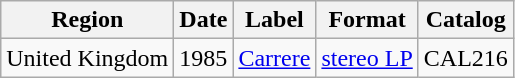<table class="wikitable">
<tr>
<th>Region</th>
<th>Date</th>
<th>Label</th>
<th>Format</th>
<th>Catalog</th>
</tr>
<tr>
<td>United Kingdom</td>
<td>1985</td>
<td><a href='#'>Carrere</a></td>
<td><a href='#'>stereo LP</a></td>
<td>CAL216</td>
</tr>
</table>
